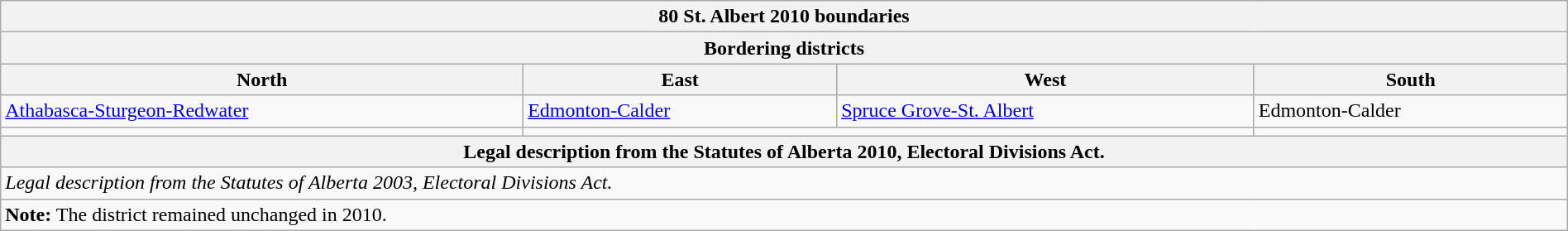<table class="wikitable collapsible collapsed" style="width:100%;">
<tr>
<th colspan=4>80 St. Albert 2010 boundaries</th>
</tr>
<tr>
<th colspan=4>Bordering districts</th>
</tr>
<tr>
<th>North</th>
<th>East</th>
<th>West</th>
<th>South</th>
</tr>
<tr>
<td><a href='#'>Athabasca-Sturgeon-Redwater</a></td>
<td><a href='#'>Edmonton-Calder</a></td>
<td><a href='#'>Spruce Grove-St. Albert</a></td>
<td>Edmonton-Calder</td>
</tr>
<tr>
<td align=center></td>
<td colspan=2 align=center></td>
<td align=center></td>
</tr>
<tr>
<th colspan=4>Legal description from the Statutes of Alberta 2010, Electoral Divisions Act.</th>
</tr>
<tr>
<td colspan=4><em>Legal description from the Statutes of Alberta 2003, Electoral Divisions Act.</em></td>
</tr>
<tr>
<td colspan=4><strong>Note:</strong> The district remained unchanged in 2010.</td>
</tr>
</table>
